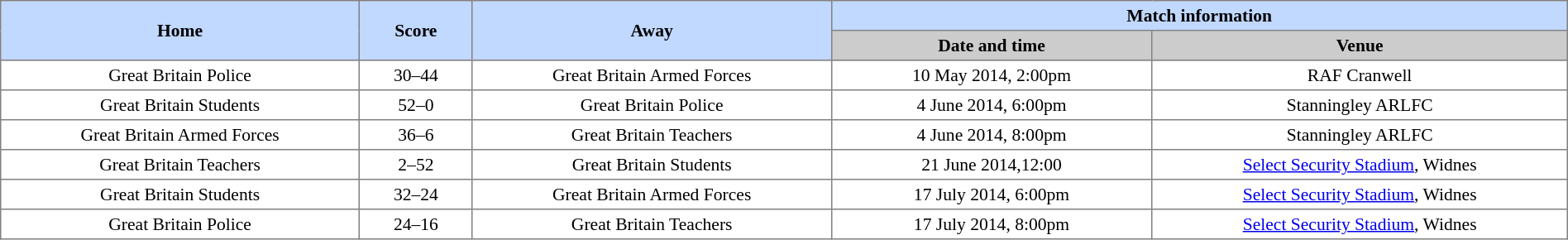<table style="border-collapse:collapse; font-size:90%; text-align:center;" width="100%" cellspacing="0" cellpadding="3" border="1">
<tr bgcolor="#C1D8FF">
<th width="19%" rowspan="2">Home</th>
<th width="6%" rowspan="2">Score</th>
<th width="19%" rowspan="2">Away</th>
<th colspan="2">Match information</th>
</tr>
<tr bgcolor="#CCCCCC">
<th width="17%">Date and time</th>
<th width="22%">Venue</th>
</tr>
<tr>
<td>Great Britain Police</td>
<td>30–44</td>
<td>Great Britain Armed Forces</td>
<td>10 May 2014, 2:00pm</td>
<td>RAF Cranwell</td>
</tr>
<tr>
<td>Great Britain Students</td>
<td>52–0</td>
<td>Great Britain Police</td>
<td>4 June 2014, 6:00pm</td>
<td>Stanningley ARLFC</td>
</tr>
<tr>
<td>Great Britain Armed Forces</td>
<td>36–6</td>
<td>Great Britain Teachers</td>
<td>4 June 2014, 8:00pm</td>
<td>Stanningley ARLFC</td>
</tr>
<tr>
<td>Great Britain Teachers</td>
<td>2–52</td>
<td>Great Britain Students</td>
<td>21 June 2014,12:00</td>
<td><a href='#'>Select Security Stadium</a>, Widnes</td>
</tr>
<tr>
<td>Great Britain Students</td>
<td>32–24</td>
<td>Great Britain Armed Forces</td>
<td>17 July 2014, 6:00pm</td>
<td><a href='#'>Select Security Stadium</a>, Widnes</td>
</tr>
<tr>
<td>Great Britain Police</td>
<td>24–16</td>
<td>Great Britain Teachers</td>
<td>17 July 2014, 8:00pm</td>
<td><a href='#'>Select Security Stadium</a>, Widnes</td>
</tr>
</table>
